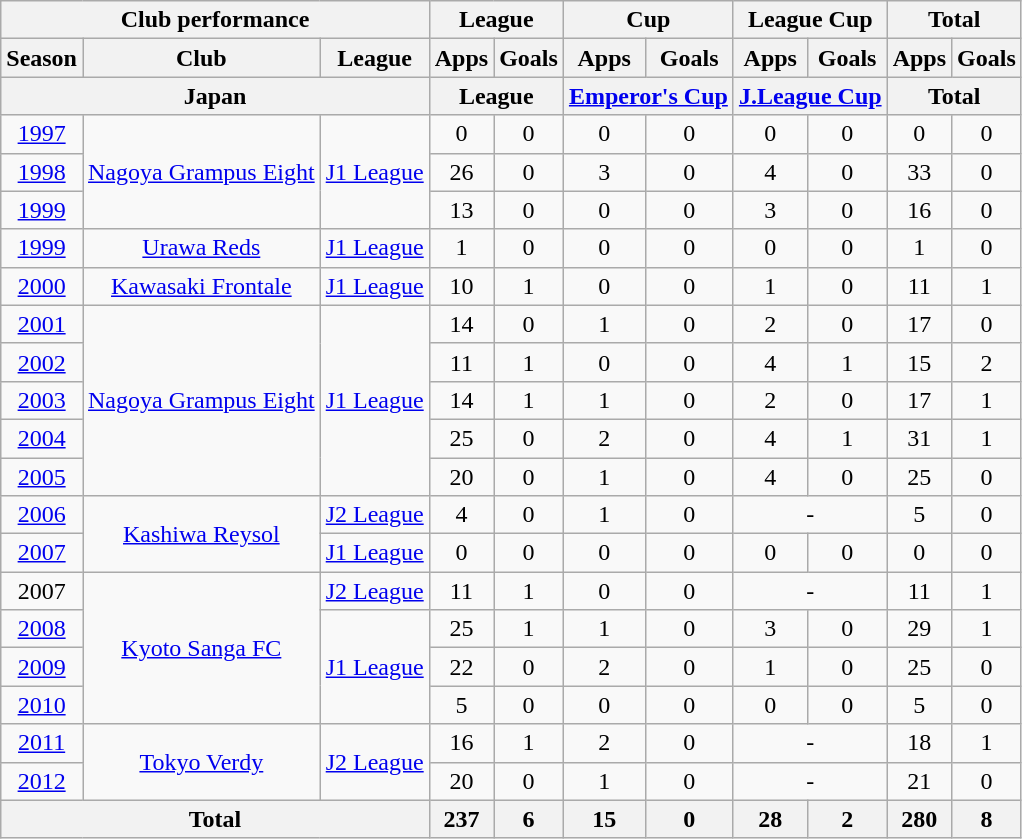<table class="wikitable" style="text-align:center;">
<tr>
<th colspan=3>Club performance</th>
<th colspan=2>League</th>
<th colspan=2>Cup</th>
<th colspan=2>League Cup</th>
<th colspan=2>Total</th>
</tr>
<tr>
<th>Season</th>
<th>Club</th>
<th>League</th>
<th>Apps</th>
<th>Goals</th>
<th>Apps</th>
<th>Goals</th>
<th>Apps</th>
<th>Goals</th>
<th>Apps</th>
<th>Goals</th>
</tr>
<tr>
<th colspan=3>Japan</th>
<th colspan=2>League</th>
<th colspan=2><a href='#'>Emperor's Cup</a></th>
<th colspan=2><a href='#'>J.League Cup</a></th>
<th colspan=2>Total</th>
</tr>
<tr>
<td><a href='#'>1997</a></td>
<td rowspan="3"><a href='#'>Nagoya Grampus Eight</a></td>
<td rowspan="3"><a href='#'>J1 League</a></td>
<td>0</td>
<td>0</td>
<td>0</td>
<td>0</td>
<td>0</td>
<td>0</td>
<td>0</td>
<td>0</td>
</tr>
<tr>
<td><a href='#'>1998</a></td>
<td>26</td>
<td>0</td>
<td>3</td>
<td>0</td>
<td>4</td>
<td>0</td>
<td>33</td>
<td>0</td>
</tr>
<tr>
<td><a href='#'>1999</a></td>
<td>13</td>
<td>0</td>
<td>0</td>
<td>0</td>
<td>3</td>
<td>0</td>
<td>16</td>
<td>0</td>
</tr>
<tr>
<td><a href='#'>1999</a></td>
<td><a href='#'>Urawa Reds</a></td>
<td><a href='#'>J1 League</a></td>
<td>1</td>
<td>0</td>
<td>0</td>
<td>0</td>
<td>0</td>
<td>0</td>
<td>1</td>
<td>0</td>
</tr>
<tr>
<td><a href='#'>2000</a></td>
<td><a href='#'>Kawasaki Frontale</a></td>
<td><a href='#'>J1 League</a></td>
<td>10</td>
<td>1</td>
<td>0</td>
<td>0</td>
<td>1</td>
<td>0</td>
<td>11</td>
<td>1</td>
</tr>
<tr>
<td><a href='#'>2001</a></td>
<td rowspan="5"><a href='#'>Nagoya Grampus Eight</a></td>
<td rowspan="5"><a href='#'>J1 League</a></td>
<td>14</td>
<td>0</td>
<td>1</td>
<td>0</td>
<td>2</td>
<td>0</td>
<td>17</td>
<td>0</td>
</tr>
<tr>
<td><a href='#'>2002</a></td>
<td>11</td>
<td>1</td>
<td>0</td>
<td>0</td>
<td>4</td>
<td>1</td>
<td>15</td>
<td>2</td>
</tr>
<tr>
<td><a href='#'>2003</a></td>
<td>14</td>
<td>1</td>
<td>1</td>
<td>0</td>
<td>2</td>
<td>0</td>
<td>17</td>
<td>1</td>
</tr>
<tr>
<td><a href='#'>2004</a></td>
<td>25</td>
<td>0</td>
<td>2</td>
<td>0</td>
<td>4</td>
<td>1</td>
<td>31</td>
<td>1</td>
</tr>
<tr>
<td><a href='#'>2005</a></td>
<td>20</td>
<td>0</td>
<td>1</td>
<td>0</td>
<td>4</td>
<td>0</td>
<td>25</td>
<td>0</td>
</tr>
<tr>
<td><a href='#'>2006</a></td>
<td rowspan="2"><a href='#'>Kashiwa Reysol</a></td>
<td><a href='#'>J2 League</a></td>
<td>4</td>
<td>0</td>
<td>1</td>
<td>0</td>
<td colspan="2">-</td>
<td>5</td>
<td>0</td>
</tr>
<tr>
<td><a href='#'>2007</a></td>
<td><a href='#'>J1 League</a></td>
<td>0</td>
<td>0</td>
<td>0</td>
<td>0</td>
<td>0</td>
<td>0</td>
<td>0</td>
<td>0</td>
</tr>
<tr>
<td>2007</td>
<td rowspan="4"><a href='#'>Kyoto Sanga FC</a></td>
<td><a href='#'>J2 League</a></td>
<td>11</td>
<td>1</td>
<td>0</td>
<td>0</td>
<td colspan="2">-</td>
<td>11</td>
<td>1</td>
</tr>
<tr>
<td><a href='#'>2008</a></td>
<td rowspan="3"><a href='#'>J1 League</a></td>
<td>25</td>
<td>1</td>
<td>1</td>
<td>0</td>
<td>3</td>
<td>0</td>
<td>29</td>
<td>1</td>
</tr>
<tr>
<td><a href='#'>2009</a></td>
<td>22</td>
<td>0</td>
<td>2</td>
<td>0</td>
<td>1</td>
<td>0</td>
<td>25</td>
<td>0</td>
</tr>
<tr>
<td><a href='#'>2010</a></td>
<td>5</td>
<td>0</td>
<td>0</td>
<td>0</td>
<td>0</td>
<td>0</td>
<td>5</td>
<td>0</td>
</tr>
<tr>
<td><a href='#'>2011</a></td>
<td rowspan="2"><a href='#'>Tokyo Verdy</a></td>
<td rowspan="2"><a href='#'>J2 League</a></td>
<td>16</td>
<td>1</td>
<td>2</td>
<td>0</td>
<td colspan="2">-</td>
<td>18</td>
<td>1</td>
</tr>
<tr>
<td><a href='#'>2012</a></td>
<td>20</td>
<td>0</td>
<td>1</td>
<td>0</td>
<td colspan="2">-</td>
<td>21</td>
<td>0</td>
</tr>
<tr>
<th colspan=3>Total</th>
<th>237</th>
<th>6</th>
<th>15</th>
<th>0</th>
<th>28</th>
<th>2</th>
<th>280</th>
<th>8</th>
</tr>
</table>
